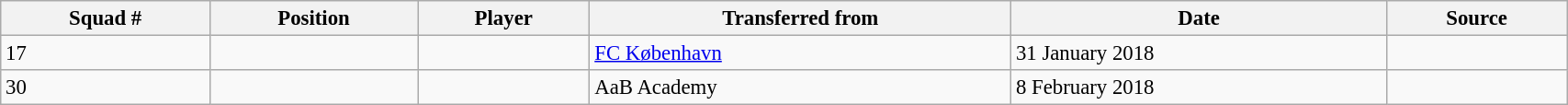<table class="wikitable sortable" style="width:90%; text-align:center; font-size:95%; text-align:left;">
<tr>
<th>Squad #</th>
<th>Position</th>
<th>Player</th>
<th>Transferred from</th>
<th>Date</th>
<th>Source</th>
</tr>
<tr>
<td>17</td>
<td></td>
<td></td>
<td> <a href='#'>FC København</a></td>
<td>31 January 2018</td>
<td></td>
</tr>
<tr>
<td>30</td>
<td></td>
<td></td>
<td> AaB Academy</td>
<td>8 February 2018</td>
<td></td>
</tr>
</table>
